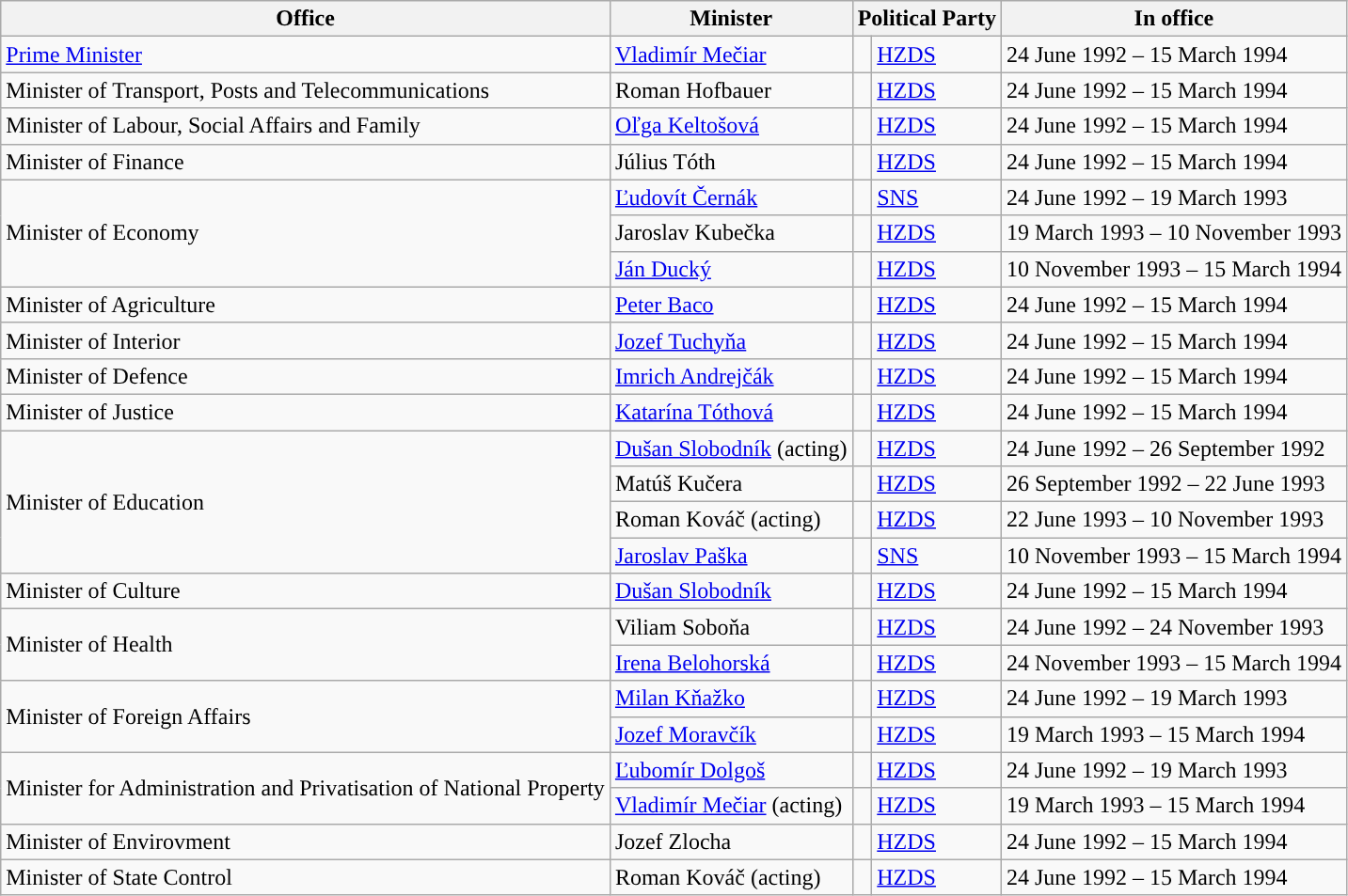<table class="wikitable">
<tr>
<th>Office</th>
<th>Minister</th>
<th colspan="2">Political Party</th>
<th>In office</th>
</tr>
<tr>
<td><a href='#'>Prime Minister</a></td>
<td><a href='#'>Vladimír Mečiar</a></td>
<td style="background-color: "></td>
<td><a href='#'>HZDS</a></td>
<td>24 June 1992 – 15 March 1994</td>
</tr>
<tr>
<td>Minister of Transport, Posts and Telecommunications</td>
<td>Roman Hofbauer</td>
<td style="background-color: "></td>
<td><a href='#'>HZDS</a></td>
<td>24 June 1992 – 15 March 1994</td>
</tr>
<tr>
<td>Minister of Labour, Social Affairs and Family</td>
<td><a href='#'>Oľga Keltošová</a></td>
<td style="background-color: "></td>
<td><a href='#'>HZDS</a></td>
<td>24 June 1992 – 15 March 1994</td>
</tr>
<tr>
<td>Minister of Finance</td>
<td>Július Tóth</td>
<td style="background-color: "></td>
<td><a href='#'>HZDS</a></td>
<td>24 June 1992 – 15 March 1994</td>
</tr>
<tr>
<td rowspan="3">Minister of Economy</td>
<td><a href='#'>Ľudovít Černák</a></td>
<td style="background-color: "></td>
<td><a href='#'>SNS</a></td>
<td>24 June 1992 – 19 March 1993</td>
</tr>
<tr>
<td>Jaroslav Kubečka</td>
<td style="background-color: "></td>
<td><a href='#'>HZDS</a></td>
<td>19 March 1993 – 10 November 1993</td>
</tr>
<tr>
<td><a href='#'>Ján Ducký</a></td>
<td style="background-color: "></td>
<td><a href='#'>HZDS</a></td>
<td>10 November 1993 – 15 March 1994</td>
</tr>
<tr>
<td>Minister of Agriculture</td>
<td><a href='#'>Peter Baco</a></td>
<td style="background-color: "></td>
<td><a href='#'>HZDS</a></td>
<td>24 June 1992 – 15 March 1994</td>
</tr>
<tr>
<td>Minister of Interior</td>
<td><a href='#'>Jozef Tuchyňa</a></td>
<td style="background-color: "></td>
<td><a href='#'>HZDS</a></td>
<td>24 June 1992 – 15 March 1994</td>
</tr>
<tr>
<td>Minister of Defence</td>
<td><a href='#'>Imrich Andrejčák</a></td>
<td style="background-color: "></td>
<td><a href='#'>HZDS</a></td>
<td>24 June 1992 – 15 March 1994</td>
</tr>
<tr>
<td>Minister of Justice</td>
<td><a href='#'>Katarína Tóthová</a></td>
<td style="background-color: "></td>
<td><a href='#'>HZDS</a></td>
<td>24 June 1992 – 15 March 1994</td>
</tr>
<tr>
<td rowspan="4">Minister of Education</td>
<td><a href='#'>Dušan Slobodník</a> (acting)</td>
<td style="background-color: "></td>
<td><a href='#'>HZDS</a></td>
<td>24 June 1992 – 26 September 1992</td>
</tr>
<tr>
<td>Matúš Kučera</td>
<td style="background-color: "></td>
<td><a href='#'>HZDS</a></td>
<td>26 September 1992 – 22 June 1993</td>
</tr>
<tr>
<td>Roman Kováč (acting)</td>
<td style="background-color: "></td>
<td><a href='#'>HZDS</a></td>
<td>22 June 1993 – 10 November 1993</td>
</tr>
<tr>
<td><a href='#'>Jaroslav Paška</a></td>
<td style="background-color: "></td>
<td><a href='#'>SNS</a></td>
<td>10 November 1993 – 15 March 1994</td>
</tr>
<tr>
<td>Minister of Culture</td>
<td><a href='#'>Dušan Slobodník</a></td>
<td style="background-color: "></td>
<td><a href='#'>HZDS</a></td>
<td>24 June 1992 – 15 March 1994</td>
</tr>
<tr>
<td rowspan="2">Minister of Health</td>
<td>Viliam Soboňa</td>
<td style="background-color: "></td>
<td><a href='#'>HZDS</a></td>
<td>24 June 1992 – 24 November 1993</td>
</tr>
<tr>
<td><a href='#'>Irena Belohorská</a></td>
<td style="background-color: "></td>
<td><a href='#'>HZDS</a></td>
<td>24 November 1993 – 15 March 1994</td>
</tr>
<tr>
<td rowspan="2">Minister of Foreign Affairs</td>
<td><a href='#'>Milan Kňažko</a></td>
<td style="background-color: "></td>
<td><a href='#'>HZDS</a></td>
<td>24 June 1992 – 19 March 1993</td>
</tr>
<tr>
<td><a href='#'>Jozef Moravčík</a></td>
<td style="background-color: "></td>
<td><a href='#'>HZDS</a></td>
<td>19 March 1993 – 15 March 1994</td>
</tr>
<tr>
<td rowspan="2">Minister for Administration and Privatisation of National Property</td>
<td><a href='#'>Ľubomír Dolgoš</a></td>
<td style="background-color: "></td>
<td><a href='#'>HZDS</a></td>
<td>24 June 1992 – 19 March 1993</td>
</tr>
<tr>
<td><a href='#'>Vladimír Mečiar</a> (acting)</td>
<td style="background-color: "></td>
<td><a href='#'>HZDS</a></td>
<td>19 March 1993 – 15 March 1994</td>
</tr>
<tr>
<td>Minister of Envirovment</td>
<td>Jozef Zlocha</td>
<td style="background-color: "></td>
<td><a href='#'>HZDS</a></td>
<td>24 June 1992 – 15 March 1994</td>
</tr>
<tr>
<td>Minister of State Control</td>
<td>Roman Kováč (acting)</td>
<td style="background-color: "></td>
<td><a href='#'>HZDS</a></td>
<td>24 June 1992 – 15 March 1994</td>
</tr>
</table>
